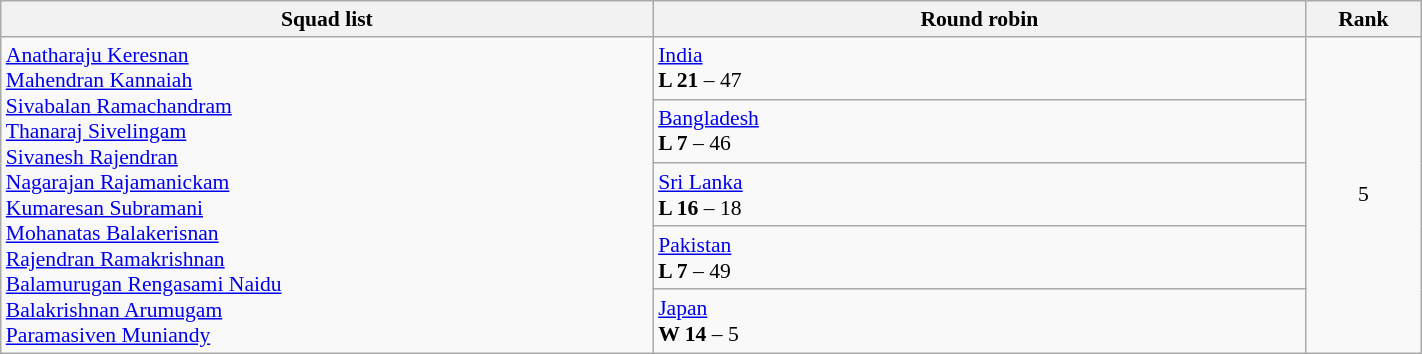<table class="wikitable" width="75%" style="text-align:center; font-size:90%">
<tr>
<th width="20%">Squad list</th>
<th width="20%">Round robin</th>
<th width="3%">Rank</th>
</tr>
<tr>
<td rowspan=5 align=left><a href='#'>Anatharaju Keresnan</a><br><a href='#'>Mahendran Kannaiah</a><br><a href='#'>Sivabalan Ramachandram</a><br><a href='#'>Thanaraj Sivelingam</a><br><a href='#'>Sivanesh Rajendran</a><br><a href='#'>Nagarajan Rajamanickam</a><br><a href='#'>Kumaresan Subramani</a><br><a href='#'>Mohanatas Balakerisnan</a><br><a href='#'>Rajendran Ramakrishnan</a><br><a href='#'>Balamurugan Rengasami Naidu</a><br><a href='#'>Balakrishnan Arumugam</a><br><a href='#'>Paramasiven Muniandy</a></td>
<td align="left"> <a href='#'>India</a><br><strong>L 21</strong> – 47</td>
<td rowspan=5>5</td>
</tr>
<tr>
<td align="left"> <a href='#'>Bangladesh</a><br><strong>L 7</strong> – 46</td>
</tr>
<tr>
<td align="left"> <a href='#'>Sri Lanka</a><br><strong>L 16</strong> – 18</td>
</tr>
<tr>
<td align="left"> <a href='#'>Pakistan</a><br><strong>L 7</strong> – 49</td>
</tr>
<tr>
<td align="left"> <a href='#'>Japan</a><br><strong>W 14</strong> – 5</td>
</tr>
</table>
